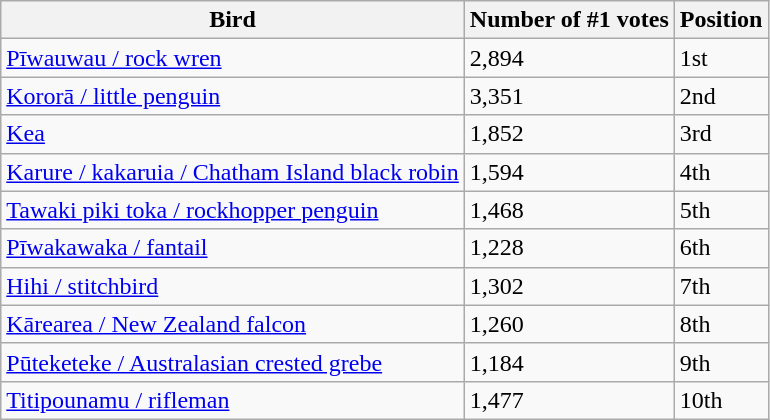<table class="wikitable">
<tr>
<th>Bird</th>
<th>Number of #1 votes</th>
<th>Position</th>
</tr>
<tr>
<td><a href='#'>Pīwauwau / rock wren</a></td>
<td>2,894</td>
<td>1st</td>
</tr>
<tr>
<td><a href='#'>Kororā / little penguin</a></td>
<td>3,351</td>
<td>2nd</td>
</tr>
<tr>
<td><a href='#'>Kea</a></td>
<td>1,852</td>
<td>3rd</td>
</tr>
<tr>
<td><a href='#'>Karure / kakaruia / Chatham Island black robin</a></td>
<td>1,594</td>
<td>4th</td>
</tr>
<tr>
<td><a href='#'>Tawaki piki toka / rockhopper penguin</a></td>
<td>1,468</td>
<td>5th</td>
</tr>
<tr>
<td><a href='#'>Pīwakawaka / fantail</a></td>
<td>1,228</td>
<td>6th</td>
</tr>
<tr>
<td><a href='#'>Hihi / stitchbird</a></td>
<td>1,302</td>
<td>7th</td>
</tr>
<tr>
<td><a href='#'>Kārearea / New Zealand falcon</a></td>
<td>1,260</td>
<td>8th</td>
</tr>
<tr>
<td><a href='#'>Pūteketeke / Australasian crested grebe</a></td>
<td>1,184</td>
<td>9th</td>
</tr>
<tr>
<td><a href='#'>Titipounamu / rifleman</a></td>
<td>1,477</td>
<td>10th</td>
</tr>
</table>
